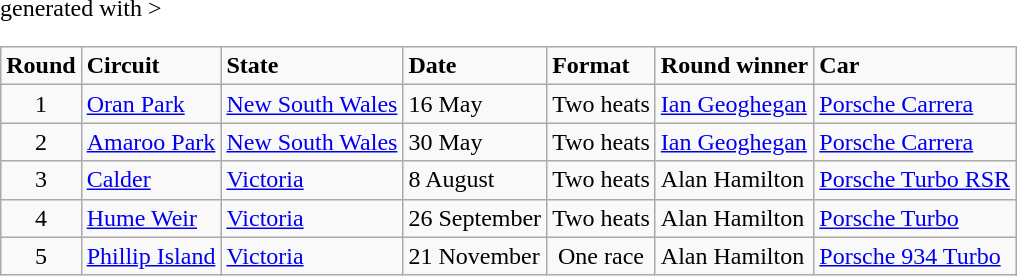<table class="wikitable" <hiddentext>generated with >
<tr style="font-weight:bold">
<td height="14" align="center">Round</td>
<td>Circuit</td>
<td>State</td>
<td>Date</td>
<td>Format</td>
<td>Round winner</td>
<td>Car</td>
</tr>
<tr>
<td height="14" align="center">1</td>
<td><a href='#'>Oran Park</a></td>
<td><a href='#'>New South Wales</a></td>
<td>16 May</td>
<td align="center">Two heats</td>
<td><a href='#'>Ian Geoghegan</a></td>
<td><a href='#'>Porsche Carrera</a></td>
</tr>
<tr>
<td height="14" align="center">2</td>
<td><a href='#'>Amaroo Park</a></td>
<td><a href='#'>New South Wales</a></td>
<td>30 May</td>
<td align="center">Two heats</td>
<td><a href='#'>Ian Geoghegan</a></td>
<td><a href='#'>Porsche Carrera</a></td>
</tr>
<tr>
<td height="14" align="center">3</td>
<td><a href='#'>Calder</a></td>
<td><a href='#'>Victoria</a></td>
<td>8 August</td>
<td align="center">Two heats</td>
<td>Alan Hamilton</td>
<td><a href='#'>Porsche Turbo RSR</a></td>
</tr>
<tr>
<td height="14" align="center">4</td>
<td><a href='#'>Hume Weir</a></td>
<td><a href='#'>Victoria</a></td>
<td>26 September</td>
<td align="center">Two heats</td>
<td>Alan Hamilton</td>
<td><a href='#'>Porsche Turbo</a></td>
</tr>
<tr>
<td height="14" align="center">5</td>
<td><a href='#'>Phillip Island</a></td>
<td><a href='#'>Victoria</a></td>
<td>21 November</td>
<td align="center">One race</td>
<td>Alan Hamilton</td>
<td><a href='#'>Porsche 934 Turbo</a></td>
</tr>
</table>
